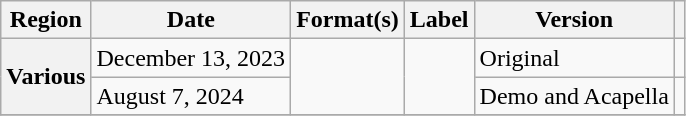<table class="wikitable plainrowheaders">
<tr>
<th scope="col">Region</th>
<th scope="col">Date</th>
<th scope="col">Format(s)</th>
<th scope="col">Label</th>
<th scope="col">Version</th>
<th scope="col"></th>
</tr>
<tr>
<th scope="row" rowspan="2">Various</th>
<td>December 13, 2023</td>
<td rowspan="2"></td>
<td rowspan="2"></td>
<td>Original</td>
<td style="text-align:center;"></td>
</tr>
<tr>
<td>August 7, 2024</td>
<td>Demo and Acapella</td>
<td style="text-align:center;"></td>
</tr>
<tr>
</tr>
</table>
